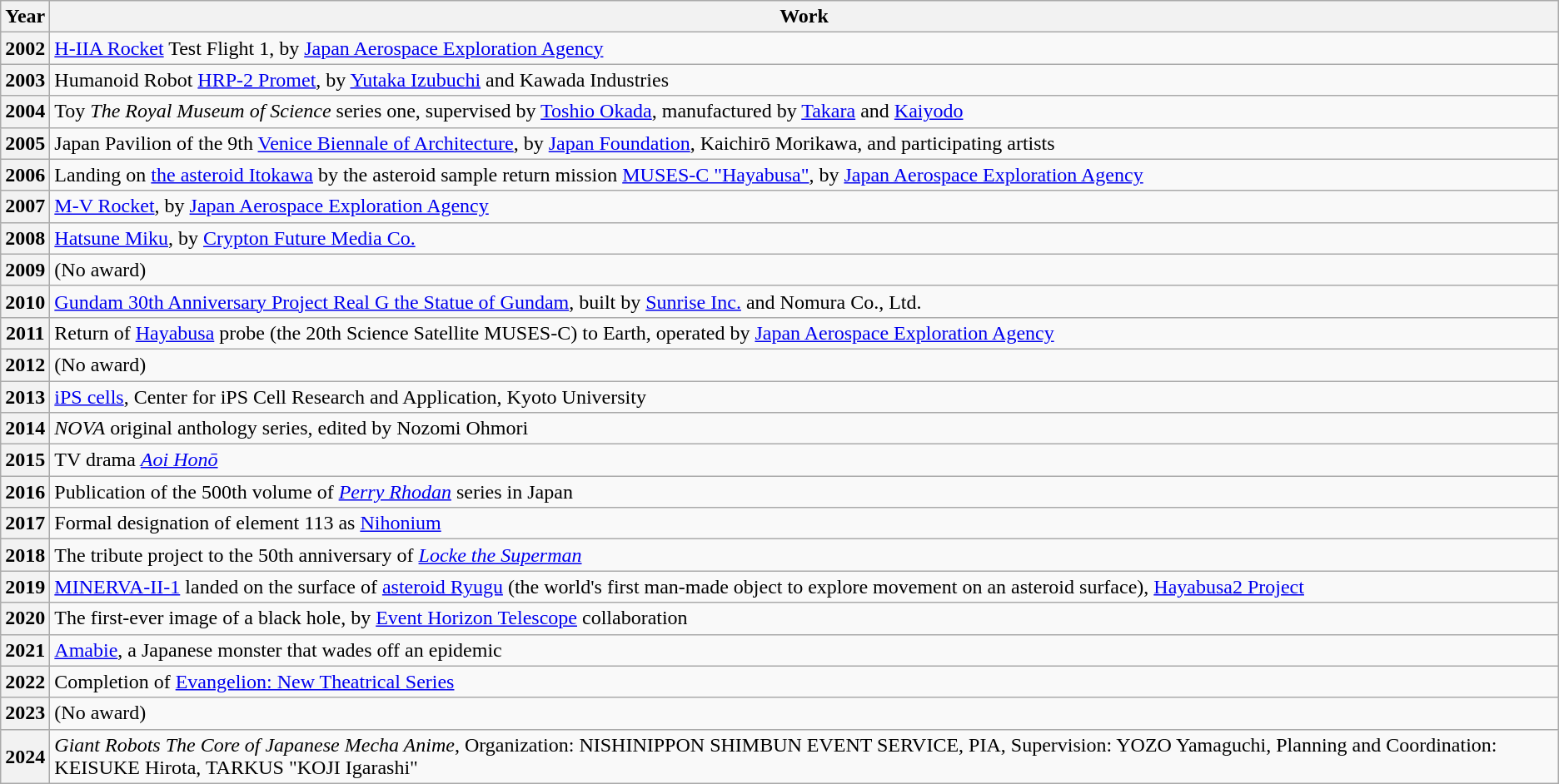<table class="wikitable">
<tr>
<th>Year</th>
<th>Work</th>
</tr>
<tr>
<th>2002</th>
<td><a href='#'>H-IIA Rocket</a> Test Flight 1, by <a href='#'>Japan Aerospace Exploration Agency</a></td>
</tr>
<tr>
<th>2003</th>
<td>Humanoid Robot <a href='#'>HRP-2 Promet</a>, by <a href='#'>Yutaka Izubuchi</a> and Kawada Industries</td>
</tr>
<tr>
<th>2004</th>
<td>Toy <em>The Royal Museum of Science</em> series one, supervised by <a href='#'>Toshio Okada</a>, manufactured by <a href='#'>Takara</a> and <a href='#'>Kaiyodo</a></td>
</tr>
<tr>
<th>2005</th>
<td>Japan Pavilion of the 9th <a href='#'>Venice Biennale of Architecture</a>, by <a href='#'>Japan Foundation</a>, Kaichirō Morikawa, and participating artists</td>
</tr>
<tr>
<th>2006</th>
<td>Landing on <a href='#'>the asteroid Itokawa</a> by the asteroid sample return mission <a href='#'>MUSES-C "Hayabusa"</a>, by <a href='#'>Japan Aerospace Exploration Agency</a></td>
</tr>
<tr>
<th>2007</th>
<td><a href='#'>M-V Rocket</a>, by <a href='#'>Japan Aerospace Exploration Agency</a></td>
</tr>
<tr>
<th>2008</th>
<td><a href='#'>Hatsune Miku</a>, by <a href='#'>Crypton Future Media Co.</a></td>
</tr>
<tr>
<th>2009</th>
<td>(No award)</td>
</tr>
<tr>
<th>2010</th>
<td><a href='#'>Gundam 30th Anniversary Project Real G the Statue of Gundam</a>, built by <a href='#'>Sunrise Inc.</a> and Nomura Co., Ltd.</td>
</tr>
<tr>
<th>2011</th>
<td>Return of <a href='#'>Hayabusa</a> probe (the 20th Science Satellite MUSES-C) to Earth, operated by <a href='#'>Japan Aerospace Exploration Agency</a></td>
</tr>
<tr>
<th>2012</th>
<td>(No award)</td>
</tr>
<tr>
<th>2013</th>
<td><a href='#'>iPS cells</a>, Center for iPS Cell Research and Application, Kyoto University</td>
</tr>
<tr>
<th>2014</th>
<td><em>NOVA</em> original anthology series, edited by Nozomi Ohmori</td>
</tr>
<tr>
<th>2015</th>
<td>TV drama <em><a href='#'>Aoi Honō</a></em></td>
</tr>
<tr>
<th>2016</th>
<td>Publication of the 500th volume of <em><a href='#'>Perry Rhodan</a></em> series in Japan</td>
</tr>
<tr>
<th>2017</th>
<td>Formal designation of element 113 as <a href='#'>Nihonium</a></td>
</tr>
<tr>
<th>2018</th>
<td>The tribute project to the 50th anniversary of <em><a href='#'>Locke the Superman</a></em></td>
</tr>
<tr>
<th>2019</th>
<td><a href='#'>MINERVA-II-1</a> landed on the surface of <a href='#'>asteroid Ryugu</a> (the world's first man-made object to explore movement on an asteroid surface), <a href='#'>Hayabusa2 Project</a></td>
</tr>
<tr>
<th>2020</th>
<td>The first-ever image of a black hole, by <a href='#'>Event Horizon Telescope</a> collaboration</td>
</tr>
<tr>
<th>2021</th>
<td><a href='#'>Amabie</a>, a Japanese monster that wades off an epidemic</td>
</tr>
<tr>
<th>2022</th>
<td>Completion of <a href='#'>Evangelion: New Theatrical Series</a></td>
</tr>
<tr>
<th>2023</th>
<td>(No award)</td>
</tr>
<tr>
<th>2024</th>
<td><em>Giant Robots The Core of Japanese Mecha Anime</em>, Organization: NISHINIPPON SHIMBUN EVENT SERVICE, PIA, Supervision: YOZO Yamaguchi, Planning and Coordination: KEISUKE Hirota, TARKUS "KOJI Igarashi"</td>
</tr>
</table>
